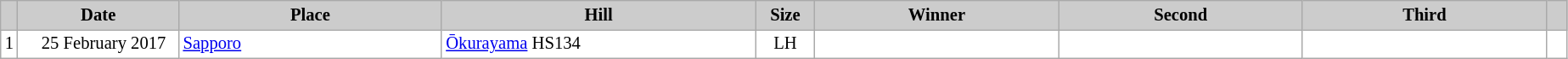<table class="wikitable plainrowheaders" style="background:#fff; font-size:86%; line-height:16px; border:gray solid 1px; border-collapse:collapse;">
<tr style="background:#ccc; text-align:center;">
<th scope="col" style="background:#ccc; width=30 px;"></th>
<th scope="col" style="background:#ccc; width:120px;">Date</th>
<th scope="col" style="background:#ccc; width:200px;">Place</th>
<th scope="col" style="background:#ccc; width:240px;">Hill</th>
<th scope="col" style="background:#ccc; width:40px;">Size</th>
<th scope="col" style="background:#ccc; width:185px;">Winner</th>
<th scope="col" style="background:#ccc; width:185px;">Second</th>
<th scope="col" style="background:#ccc; width:185px;">Third</th>
<th scope="col" style="background:#ccc; width:10px;"></th>
</tr>
<tr>
<td align=center>1</td>
<td align=right>25 February 2017  </td>
<td> <a href='#'>Sapporo</a></td>
<td><a href='#'>Ōkurayama</a> HS134</td>
<td align=center>LH</td>
<td></td>
<td></td>
<td></td>
<td></td>
</tr>
</table>
